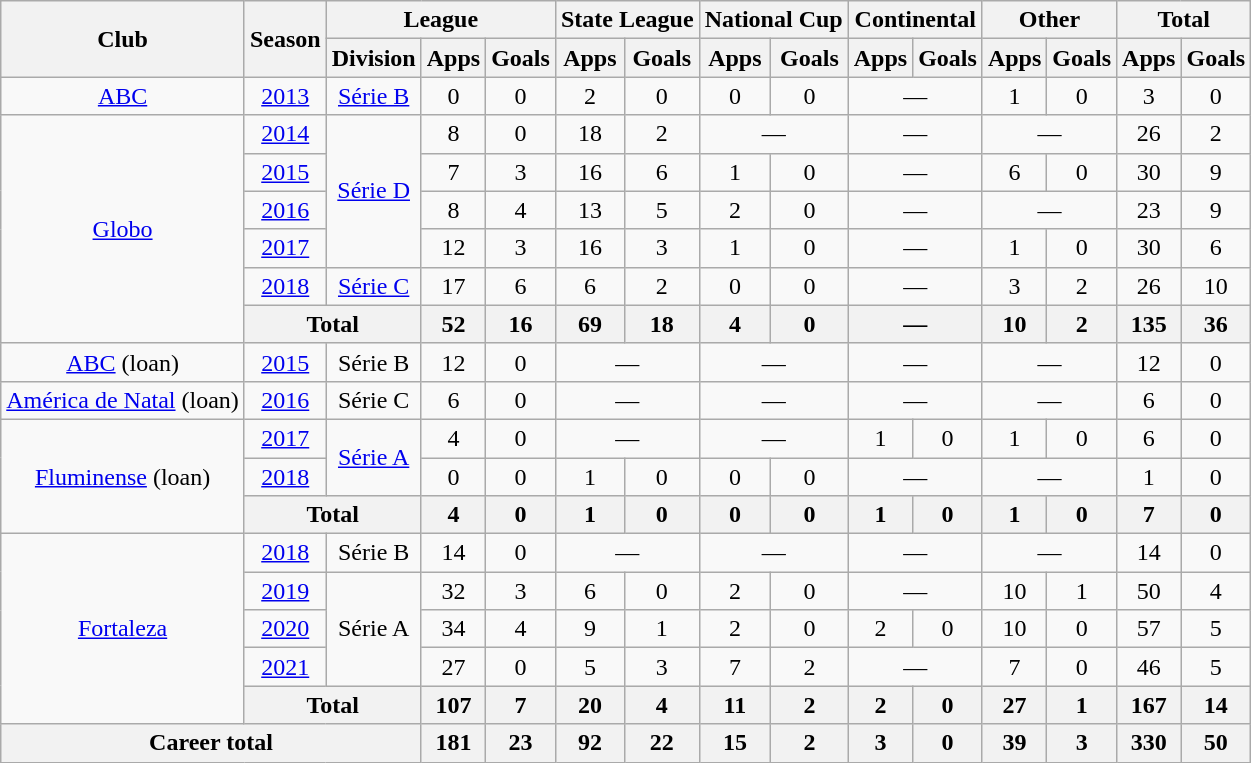<table class="wikitable" style="text-align: center;">
<tr>
<th rowspan="2">Club</th>
<th rowspan="2">Season</th>
<th colspan="3">League</th>
<th colspan="2">State League</th>
<th colspan="2">National Cup</th>
<th colspan="2">Continental</th>
<th colspan="2">Other</th>
<th colspan="2">Total</th>
</tr>
<tr>
<th>Division</th>
<th>Apps</th>
<th>Goals</th>
<th>Apps</th>
<th>Goals</th>
<th>Apps</th>
<th>Goals</th>
<th>Apps</th>
<th>Goals</th>
<th>Apps</th>
<th>Goals</th>
<th>Apps</th>
<th>Goals</th>
</tr>
<tr>
<td><a href='#'>ABC</a></td>
<td><a href='#'>2013</a></td>
<td><a href='#'>Série B</a></td>
<td>0</td>
<td>0</td>
<td>2</td>
<td>0</td>
<td>0</td>
<td>0</td>
<td colspan="2">—</td>
<td>1</td>
<td>0</td>
<td>3</td>
<td>0</td>
</tr>
<tr>
<td rowspan="6"><a href='#'>Globo</a></td>
<td><a href='#'>2014</a></td>
<td rowspan="4"><a href='#'>Série D</a></td>
<td>8</td>
<td>0</td>
<td>18</td>
<td>2</td>
<td colspan="2">—</td>
<td colspan="2">—</td>
<td colspan="2">—</td>
<td>26</td>
<td>2</td>
</tr>
<tr>
<td><a href='#'>2015</a></td>
<td>7</td>
<td>3</td>
<td>16</td>
<td>6</td>
<td>1</td>
<td>0</td>
<td colspan="2">—</td>
<td>6</td>
<td>0</td>
<td>30</td>
<td>9</td>
</tr>
<tr>
<td><a href='#'>2016</a></td>
<td>8</td>
<td>4</td>
<td>13</td>
<td>5</td>
<td>2</td>
<td>0</td>
<td colspan="2">—</td>
<td colspan="2">—</td>
<td>23</td>
<td>9</td>
</tr>
<tr>
<td><a href='#'>2017</a></td>
<td>12</td>
<td>3</td>
<td>16</td>
<td>3</td>
<td>1</td>
<td>0</td>
<td colspan="2">—</td>
<td>1</td>
<td>0</td>
<td>30</td>
<td>6</td>
</tr>
<tr>
<td><a href='#'>2018</a></td>
<td><a href='#'>Série C</a></td>
<td>17</td>
<td>6</td>
<td>6</td>
<td>2</td>
<td>0</td>
<td>0</td>
<td colspan="2">—</td>
<td>3</td>
<td>2</td>
<td>26</td>
<td>10</td>
</tr>
<tr>
<th colspan="2">Total</th>
<th>52</th>
<th>16</th>
<th>69</th>
<th>18</th>
<th>4</th>
<th>0</th>
<th colspan="2">—</th>
<th>10</th>
<th>2</th>
<th>135</th>
<th>36</th>
</tr>
<tr>
<td><a href='#'>ABC</a> (loan)</td>
<td><a href='#'>2015</a></td>
<td>Série B</td>
<td>12</td>
<td>0</td>
<td colspan="2">—</td>
<td colspan="2">—</td>
<td colspan="2">—</td>
<td colspan="2">—</td>
<td>12</td>
<td>0</td>
</tr>
<tr>
<td><a href='#'>América de Natal</a> (loan)</td>
<td><a href='#'>2016</a></td>
<td>Série C</td>
<td>6</td>
<td>0</td>
<td colspan="2">—</td>
<td colspan="2">—</td>
<td colspan="2">—</td>
<td colspan="2">—</td>
<td>6</td>
<td>0</td>
</tr>
<tr>
<td rowspan="3"><a href='#'>Fluminense</a> (loan)</td>
<td><a href='#'>2017</a></td>
<td rowspan="2"><a href='#'>Série A</a></td>
<td>4</td>
<td>0</td>
<td colspan="2">—</td>
<td colspan="2">—</td>
<td>1</td>
<td>0</td>
<td>1</td>
<td>0</td>
<td>6</td>
<td>0</td>
</tr>
<tr>
<td><a href='#'>2018</a></td>
<td>0</td>
<td>0</td>
<td>1</td>
<td>0</td>
<td>0</td>
<td>0</td>
<td colspan="2">—</td>
<td colspan="2">—</td>
<td>1</td>
<td>0</td>
</tr>
<tr>
<th colspan="2">Total</th>
<th>4</th>
<th>0</th>
<th>1</th>
<th>0</th>
<th>0</th>
<th>0</th>
<th>1</th>
<th>0</th>
<th>1</th>
<th>0</th>
<th>7</th>
<th>0</th>
</tr>
<tr>
<td rowspan="5"><a href='#'>Fortaleza</a></td>
<td><a href='#'>2018</a></td>
<td>Série B</td>
<td>14</td>
<td>0</td>
<td colspan="2">—</td>
<td colspan="2">—</td>
<td colspan="2">—</td>
<td colspan="2">—</td>
<td>14</td>
<td>0</td>
</tr>
<tr>
<td><a href='#'>2019</a></td>
<td rowspan="3">Série A</td>
<td>32</td>
<td>3</td>
<td>6</td>
<td>0</td>
<td>2</td>
<td>0</td>
<td colspan="2">—</td>
<td>10</td>
<td>1</td>
<td>50</td>
<td>4</td>
</tr>
<tr>
<td><a href='#'>2020</a></td>
<td>34</td>
<td>4</td>
<td>9</td>
<td>1</td>
<td>2</td>
<td>0</td>
<td>2</td>
<td>0</td>
<td>10</td>
<td>0</td>
<td>57</td>
<td>5</td>
</tr>
<tr>
<td><a href='#'>2021</a></td>
<td>27</td>
<td>0</td>
<td>5</td>
<td>3</td>
<td>7</td>
<td>2</td>
<td colspan="2">—</td>
<td>7</td>
<td>0</td>
<td>46</td>
<td>5</td>
</tr>
<tr>
<th colspan="2">Total</th>
<th>107</th>
<th>7</th>
<th>20</th>
<th>4</th>
<th>11</th>
<th>2</th>
<th>2</th>
<th>0</th>
<th>27</th>
<th>1</th>
<th>167</th>
<th>14</th>
</tr>
<tr>
<th colspan="3"><strong>Career total</strong></th>
<th>181</th>
<th>23</th>
<th>92</th>
<th>22</th>
<th>15</th>
<th>2</th>
<th>3</th>
<th>0</th>
<th>39</th>
<th>3</th>
<th>330</th>
<th>50</th>
</tr>
</table>
